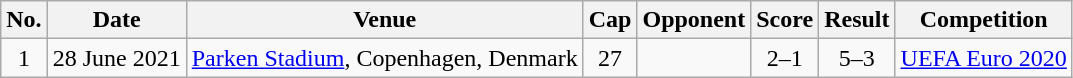<table class="wikitable">
<tr>
<th scope="col">No.</th>
<th scope="col">Date</th>
<th scope="col">Venue</th>
<th scope="col">Cap</th>
<th scope="col">Opponent</th>
<th scope="col">Score</th>
<th scope="col">Result</th>
<th scope="col">Competition</th>
</tr>
<tr>
<td align="center">1</td>
<td>28 June 2021</td>
<td><a href='#'>Parken Stadium</a>, Copenhagen, Denmark</td>
<td align="center">27</td>
<td></td>
<td align="center">2–1</td>
<td align="center">5–3 </td>
<td><a href='#'>UEFA Euro 2020</a></td>
</tr>
</table>
